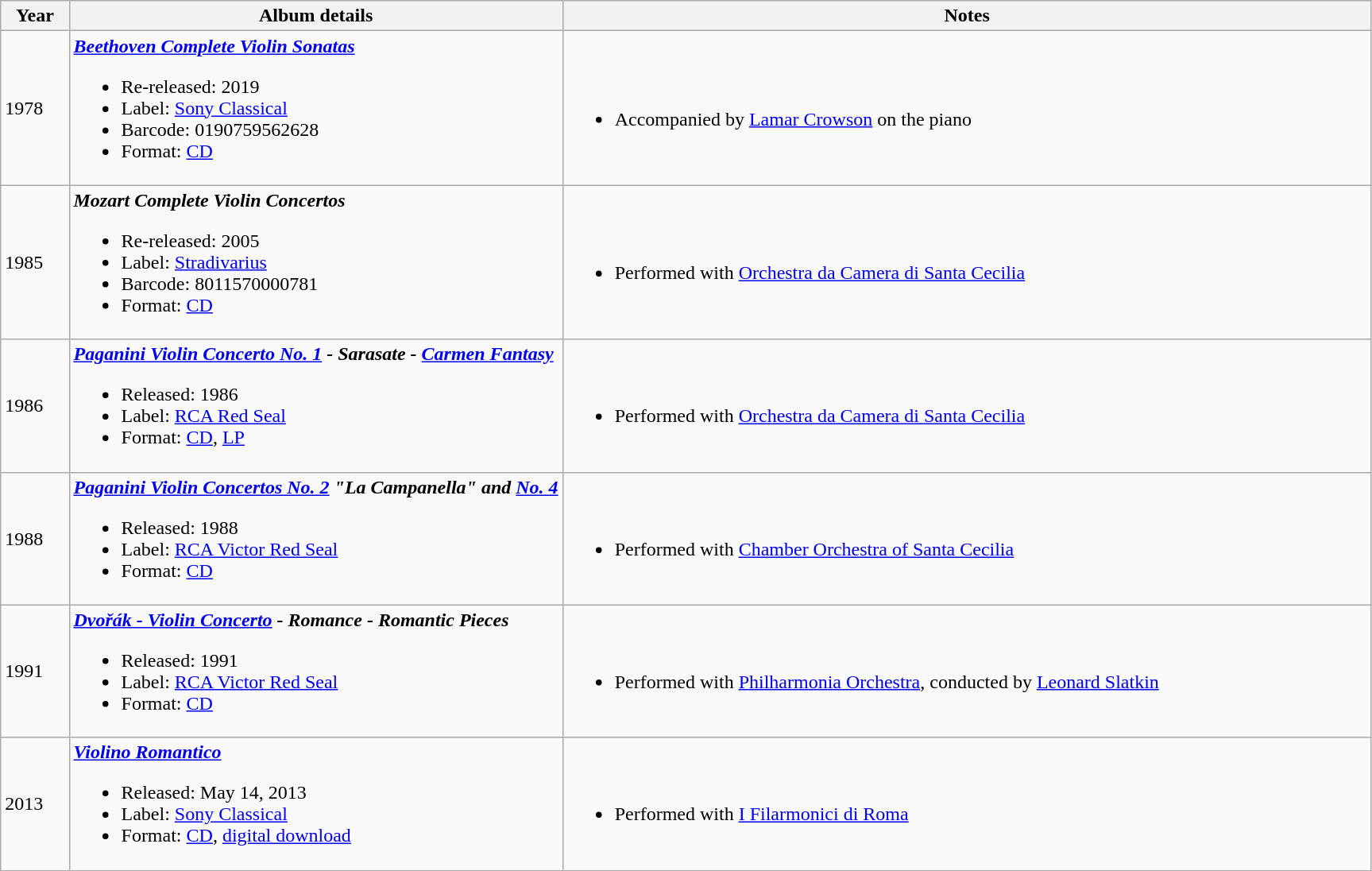<table class="wikitable sortable" border="1">
<tr>
<th width="5%">Year</th>
<th width="36%">Album details</th>
<th width="59%" class="unsortable">Notes</th>
</tr>
<tr>
<td>1978</td>
<td><strong><em><a href='#'>Beethoven Complete Violin Sonatas</a></em></strong><br><ul><li>Re-released: 2019</li><li>Label: <a href='#'>Sony Classical</a></li><li>Barcode: 0190759562628</li><li>Format: <a href='#'>CD</a></li></ul></td>
<td><br><ul><li>Accompanied by <a href='#'>Lamar Crowson</a> on the piano</li></ul></td>
</tr>
<tr>
<td>1985</td>
<td><strong><em>Mozart Complete Violin Concertos</em></strong><br><ul><li>Re-released: 2005</li><li>Label: <a href='#'>Stradivarius</a></li><li>Barcode: 8011570000781</li><li>Format: <a href='#'>CD</a></li></ul></td>
<td><br><ul><li>Performed with <a href='#'>Orchestra da Camera di Santa Cecilia</a></li></ul></td>
</tr>
<tr>
<td>1986</td>
<td><strong><em><a href='#'>Paganini Violin Concerto No. 1</a> - Sarasate - <a href='#'>Carmen Fantasy</a></em></strong><br><ul><li>Released: 1986</li><li>Label: <a href='#'>RCA Red Seal</a></li><li>Format: <a href='#'>CD</a>, <a href='#'>LP</a></li></ul></td>
<td><br><ul><li>Performed with <a href='#'>Orchestra da Camera di Santa Cecilia</a></li></ul></td>
</tr>
<tr>
<td>1988</td>
<td><strong><em><a href='#'>Paganini Violin Concertos No. 2</a> "La Campanella" and <a href='#'> No. 4</a></em></strong><br><ul><li>Released: 1988</li><li>Label: <a href='#'>RCA Victor Red Seal</a></li><li>Format: <a href='#'>CD</a></li></ul></td>
<td><br><ul><li>Performed with <a href='#'>Chamber Orchestra of Santa Cecilia</a></li></ul></td>
</tr>
<tr>
<td>1991</td>
<td><strong><em><a href='#'> Dvořák - Violin Concerto</a> - Romance - Romantic Pieces</em></strong><br><ul><li>Released: 1991</li><li>Label: <a href='#'>RCA Victor Red Seal</a></li><li>Format: <a href='#'>CD</a></li></ul></td>
<td><br><ul><li>Performed with <a href='#'>Philharmonia Orchestra</a>, conducted by <a href='#'>Leonard Slatkin</a></li></ul></td>
</tr>
<tr>
<td>2013</td>
<td><strong><em><a href='#'>Violino Romantico</a></em></strong><br><ul><li>Released: May 14, 2013</li><li>Label: <a href='#'>Sony Classical</a></li><li>Format: <a href='#'>CD</a>, <a href='#'>digital download</a></li></ul></td>
<td><br><ul><li>Performed with <a href='#'>I Filarmonici di Roma</a></li></ul></td>
</tr>
</table>
